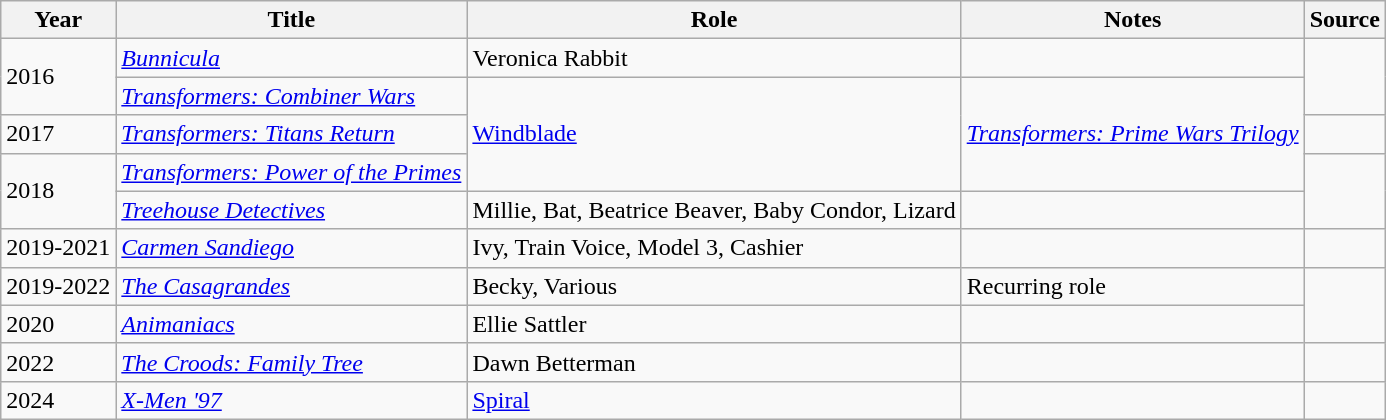<table class="wikitable sortable plainrowheaders">
<tr>
<th>Year</th>
<th>Title</th>
<th>Role</th>
<th class="unsortable">Notes</th>
<th class="unsortable">Source</th>
</tr>
<tr>
<td rowspan="2">2016</td>
<td><em><a href='#'>Bunnicula</a></em></td>
<td>Veronica Rabbit</td>
<td></td>
<td rowspan="2"></td>
</tr>
<tr>
<td><em><a href='#'>Transformers: Combiner Wars</a></em></td>
<td rowspan="3"><a href='#'>Windblade</a></td>
<td rowspan="3"><em><a href='#'>Transformers: Prime Wars Trilogy</a></em></td>
</tr>
<tr>
<td>2017</td>
<td><em><a href='#'>Transformers: Titans Return</a></em></td>
<td></td>
</tr>
<tr>
<td rowspan="2">2018</td>
<td><em><a href='#'>Transformers: Power of the Primes</a></em></td>
<td rowspan="2"></td>
</tr>
<tr>
<td><em><a href='#'>Treehouse Detectives</a></em></td>
<td>Millie, Bat, Beatrice Beaver, Baby Condor, Lizard</td>
<td></td>
</tr>
<tr>
<td>2019-2021</td>
<td><em><a href='#'>Carmen Sandiego</a></em></td>
<td>Ivy, Train Voice, Model 3, Cashier</td>
<td></td>
<td></td>
</tr>
<tr>
<td>2019-2022</td>
<td><em><a href='#'>The Casagrandes</a></em></td>
<td>Becky, Various</td>
<td>Recurring role</td>
<td rowspan="2"></td>
</tr>
<tr>
<td>2020</td>
<td><em><a href='#'>Animaniacs</a></em></td>
<td>Ellie Sattler</td>
<td></td>
</tr>
<tr>
<td>2022</td>
<td><em><a href='#'>The Croods: Family Tree</a></em></td>
<td>Dawn Betterman</td>
<td></td>
<td></td>
</tr>
<tr>
<td>2024</td>
<td><em><a href='#'>X-Men '97</a></em></td>
<td><a href='#'>Spiral</a></td>
<td></td>
<td></td>
</tr>
</table>
